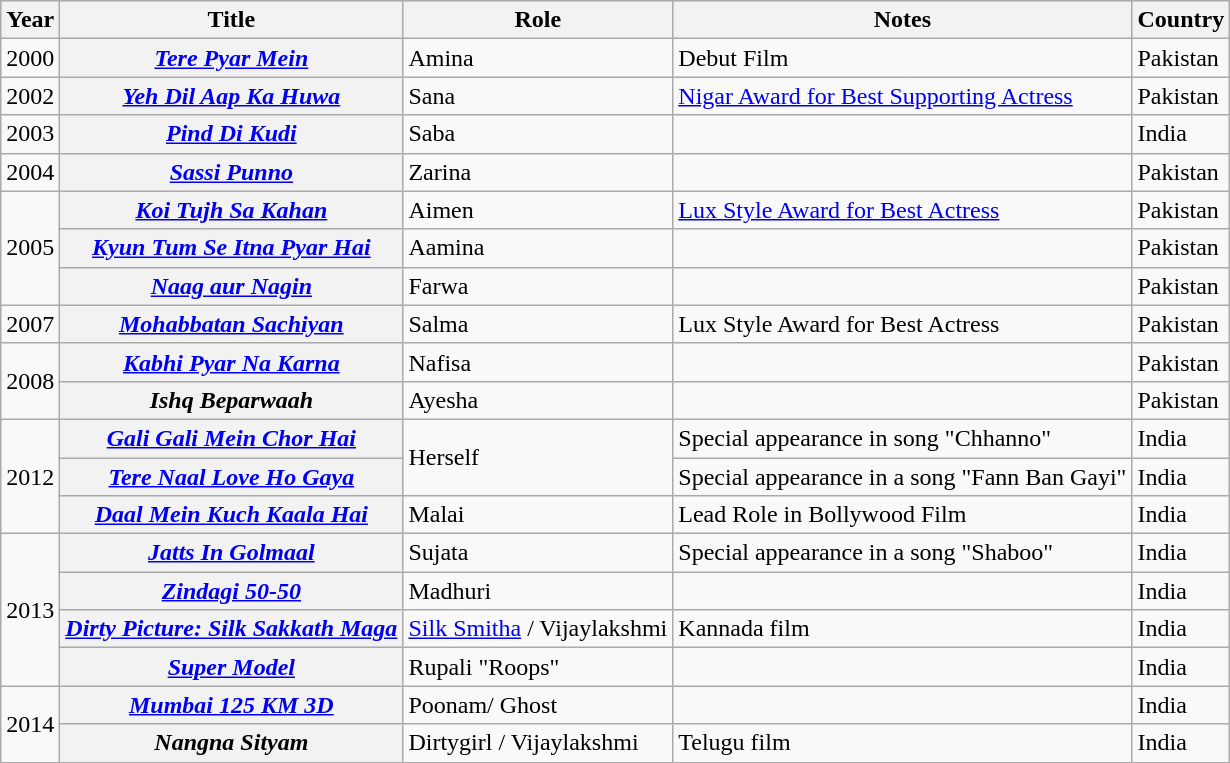<table class="wikitable sortable plainrowheaders">
<tr>
<th scope="col">Year</th>
<th scope="col">Title</th>
<th scope="col">Role</th>
<th scope="col">Notes</th>
<th>Country</th>
</tr>
<tr>
<td>2000</td>
<th scope="row"><em><a href='#'>Tere Pyar Mein</a></em></th>
<td>Amina</td>
<td>Debut Film</td>
<td>Pakistan</td>
</tr>
<tr>
<td>2002</td>
<th scope="row"><em><a href='#'>Yeh Dil Aap Ka Huwa</a></em></th>
<td>Sana</td>
<td><a href='#'>Nigar Award for Best Supporting Actress</a></td>
<td>Pakistan</td>
</tr>
<tr>
<td>2003</td>
<th scope="row"><em><a href='#'>Pind Di Kudi</a></em></th>
<td>Saba</td>
<td></td>
<td>India</td>
</tr>
<tr>
<td>2004</td>
<th scope="row"><em><a href='#'>Sassi Punno</a></em></th>
<td>Zarina</td>
<td></td>
<td>Pakistan</td>
</tr>
<tr>
<td rowspan="3">2005</td>
<th scope="row"><em><a href='#'>Koi Tujh Sa Kahan</a></em></th>
<td>Aimen</td>
<td><a href='#'>Lux Style Award for Best Actress</a></td>
<td>Pakistan</td>
</tr>
<tr>
<th scope="row"><em><a href='#'>Kyun Tum Se Itna Pyar Hai</a></em></th>
<td>Aamina</td>
<td></td>
<td>Pakistan</td>
</tr>
<tr>
<th scope="row"><em><a href='#'>Naag aur Nagin</a></em></th>
<td>Farwa</td>
<td></td>
<td>Pakistan</td>
</tr>
<tr>
<td>2007</td>
<th scope="row"><em><a href='#'>Mohabbatan Sachiyan</a></em></th>
<td>Salma</td>
<td>Lux Style Award for Best Actress</td>
<td>Pakistan</td>
</tr>
<tr>
<td rowspan="2">2008</td>
<th scope="row"><em><a href='#'>Kabhi Pyar Na Karna</a></em></th>
<td>Nafisa</td>
<td></td>
<td>Pakistan</td>
</tr>
<tr>
<th scope="row"><em>Ishq Beparwaah</em></th>
<td>Ayesha</td>
<td></td>
<td>Pakistan</td>
</tr>
<tr>
<td rowspan="3">2012</td>
<th scope="row"><em><a href='#'>Gali Gali Mein Chor Hai</a></em></th>
<td rowspan="2">Herself</td>
<td>Special appearance in song "Chhanno"</td>
<td>India</td>
</tr>
<tr>
<th scope="row"><em><a href='#'>Tere Naal Love Ho Gaya</a></em></th>
<td>Special appearance in a song "Fann Ban Gayi"</td>
<td>India</td>
</tr>
<tr>
<th scope="row"><em><a href='#'>Daal Mein Kuch Kaala Hai</a></em></th>
<td>Malai</td>
<td>Lead Role in Bollywood Film</td>
<td>India</td>
</tr>
<tr>
<td rowspan="4">2013</td>
<th scope="row"><em><a href='#'>Jatts In Golmaal</a></em></th>
<td>Sujata</td>
<td>Special appearance in a song "Shaboo"</td>
<td>India</td>
</tr>
<tr>
<th scope="row"><em><a href='#'>Zindagi 50-50</a></em></th>
<td>Madhuri</td>
<td></td>
<td>India</td>
</tr>
<tr>
<th scope="row"><em><a href='#'>Dirty Picture: Silk Sakkath Maga</a></em></th>
<td><a href='#'>Silk Smitha</a> / Vijaylakshmi</td>
<td>Kannada film</td>
<td>India</td>
</tr>
<tr>
<th scope="row"><em><a href='#'>Super Model</a></em></th>
<td>Rupali "Roops"</td>
<td></td>
<td>India</td>
</tr>
<tr>
<td rowspan="2">2014</td>
<th scope="row"><em><a href='#'>Mumbai 125 KM 3D</a></em></th>
<td>Poonam/ Ghost</td>
<td></td>
<td>India</td>
</tr>
<tr>
<th scope="row"><em>Nangna Sityam</em></th>
<td>Dirtygirl / Vijaylakshmi</td>
<td>Telugu film</td>
<td>India</td>
</tr>
</table>
